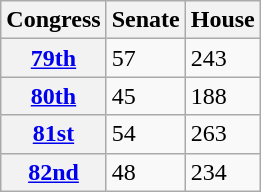<table class="wikitable" align="right" style="margin-left:1em">
<tr>
<th>Congress</th>
<th>Senate</th>
<th>House</th>
</tr>
<tr>
<th><a href='#'>79th</a></th>
<td>57</td>
<td>243</td>
</tr>
<tr>
<th><a href='#'>80th</a></th>
<td>45</td>
<td>188</td>
</tr>
<tr>
<th><a href='#'>81st</a></th>
<td>54</td>
<td>263</td>
</tr>
<tr>
<th><a href='#'>82nd</a></th>
<td>48</td>
<td>234</td>
</tr>
</table>
